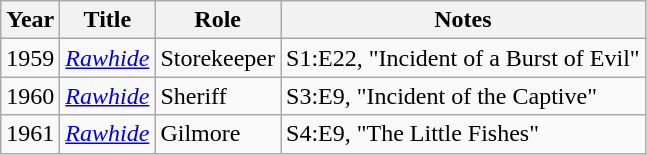<table class="wikitable">
<tr>
<th>Year</th>
<th>Title</th>
<th>Role</th>
<th>Notes</th>
</tr>
<tr>
<td>1959</td>
<td><em><a href='#'>Rawhide</a></em></td>
<td>Storekeeper</td>
<td>S1:E22, "Incident of a Burst of Evil"</td>
</tr>
<tr>
<td>1960</td>
<td><em><a href='#'>Rawhide</a></em></td>
<td>Sheriff</td>
<td>S3:E9, "Incident of the Captive"</td>
</tr>
<tr>
<td>1961</td>
<td><em><a href='#'>Rawhide</a></em></td>
<td>Gilmore</td>
<td>S4:E9, "The Little Fishes"</td>
</tr>
</table>
